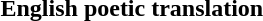<table class="mw-collapsible mw-collapsed">
<tr>
<th>English poetic translation</th>
</tr>
<tr style="vertical-align:top; white-space:nowrap;">
<td></td>
</tr>
</table>
